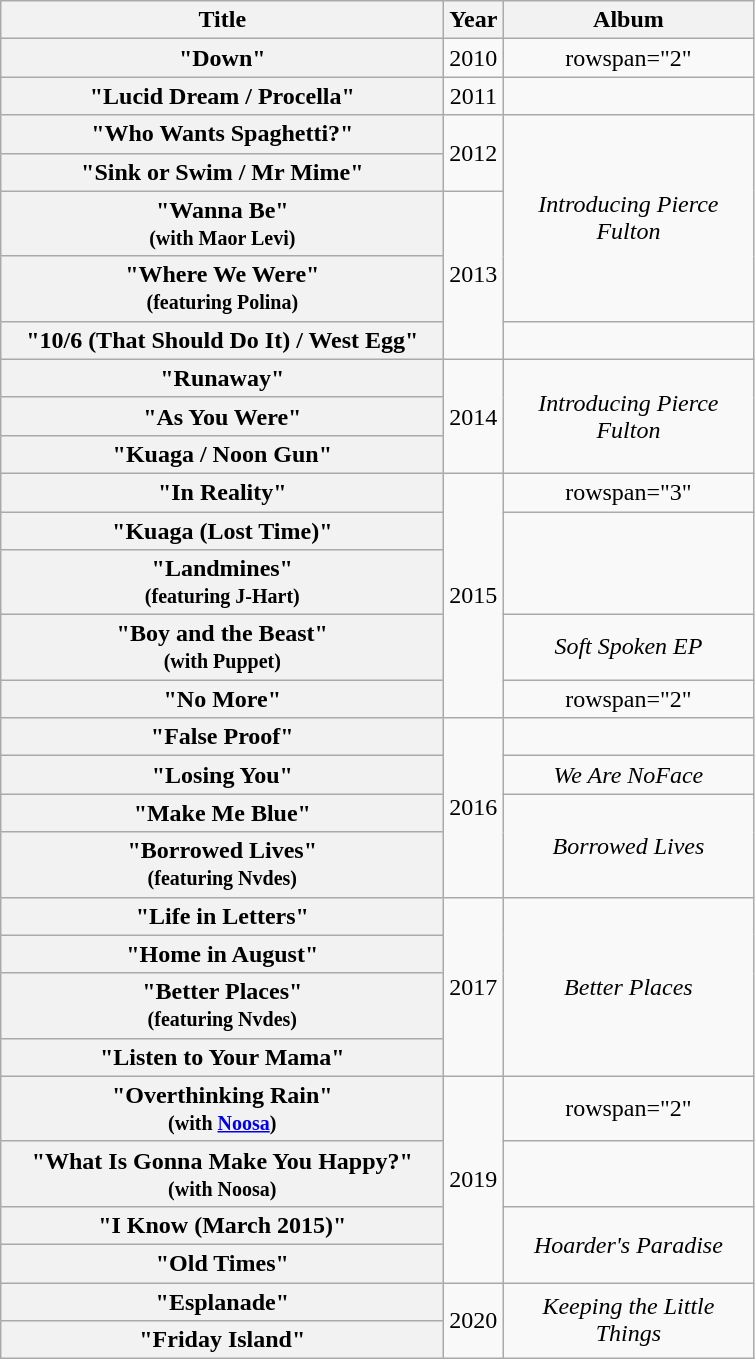<table class="wikitable plainrowheaders" style="text-align:center;">
<tr>
<th scope="col" style="width:18em;">Title</th>
<th scope="col" style="width:2em;">Year</th>
<th scope="col" style="width:10em;">Album</th>
</tr>
<tr>
<th scope="row">"Down"</th>
<td>2010</td>
<td>rowspan="2" </td>
</tr>
<tr>
<th scope="row">"Lucid Dream / Procella"</th>
<td>2011</td>
</tr>
<tr>
<th scope="row">"Who Wants Spaghetti?"</th>
<td rowspan="2">2012</td>
<td rowspan="4"><em>Introducing Pierce Fulton</em></td>
</tr>
<tr>
<th scope="row">"Sink or Swim / Mr Mime"</th>
</tr>
<tr>
<th scope="row">"Wanna Be" <br><small>(with Maor Levi)</small></th>
<td rowspan="3">2013</td>
</tr>
<tr>
<th scope="row">"Where We Were" <br><small>(featuring Polina)</small></th>
</tr>
<tr>
<th scope="row">"10/6 (That Should Do It) / West Egg"</th>
<td></td>
</tr>
<tr>
<th scope="row">"Runaway"</th>
<td rowspan="3">2014</td>
<td rowspan="3"><em>Introducing Pierce Fulton</em></td>
</tr>
<tr>
<th scope="row">"As You Were"</th>
</tr>
<tr>
<th scope="row">"Kuaga / Noon Gun"</th>
</tr>
<tr>
<th scope="row">"In Reality"</th>
<td rowspan="5">2015</td>
<td>rowspan="3" </td>
</tr>
<tr>
<th scope="row">"Kuaga (Lost Time)"</th>
</tr>
<tr>
<th scope="row">"Landmines" <br><small>(featuring J-Hart)</small></th>
</tr>
<tr>
<th scope="row">"Boy and the Beast" <br><small>(with Puppet)</small></th>
<td><em>Soft Spoken EP</em></td>
</tr>
<tr>
<th scope="row">"No More"</th>
<td>rowspan="2" </td>
</tr>
<tr>
<th scope="row">"False Proof"</th>
<td rowspan="4">2016</td>
</tr>
<tr>
<th scope="row">"Losing You"</th>
<td><em>We Are NoFace</em></td>
</tr>
<tr>
<th scope="row">"Make Me Blue"</th>
<td rowspan="2"><em>Borrowed Lives</em></td>
</tr>
<tr>
<th scope="row">"Borrowed Lives" <br><small>(featuring Nvdes)</small></th>
</tr>
<tr>
<th scope="row">"Life in Letters"</th>
<td rowspan="4">2017</td>
<td rowspan="4"><em>Better Places</em></td>
</tr>
<tr>
<th scope="row">"Home in August"</th>
</tr>
<tr>
<th scope="row">"Better Places" <br><small>(featuring Nvdes)</small></th>
</tr>
<tr>
<th scope="row">"Listen to Your Mama"</th>
</tr>
<tr>
<th scope="row">"Overthinking Rain" <br><small>(with <a href='#'>Noosa</a>)</small></th>
<td rowspan="4">2019</td>
<td>rowspan="2" </td>
</tr>
<tr>
<th scope="row">"What Is Gonna Make You Happy?" <br><small>(with Noosa)</small></th>
</tr>
<tr>
<th scope="row">"I Know (March 2015)"</th>
<td rowspan="2"><em>Hoarder's Paradise</em></td>
</tr>
<tr>
<th scope="row">"Old Times"</th>
</tr>
<tr>
<th scope="row">"Esplanade"</th>
<td rowspan="2">2020</td>
<td rowspan="2"><em>Keeping the Little Things</em></td>
</tr>
<tr>
<th scope="row">"Friday Island"</th>
</tr>
</table>
